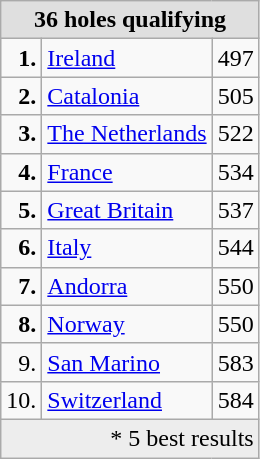<table class="wikitable">
<tr align=center style="background:#dfdfdf;">
<td colspan=3><strong>36 holes qualifying</strong></td>
</tr>
<tr align=left>
<td align=right><strong>1.</strong></td>
<td> <a href='#'>Ireland</a></td>
<td>497</td>
</tr>
<tr align=left>
<td align=right><strong>2.</strong></td>
<td> <a href='#'>Catalonia</a></td>
<td>505</td>
</tr>
<tr align=left>
<td align=right><strong>3.</strong></td>
<td> <a href='#'>The Netherlands</a></td>
<td>522</td>
</tr>
<tr align=left>
<td align=right><strong>4.</strong></td>
<td> <a href='#'>France</a></td>
<td>534</td>
</tr>
<tr align=left>
<td align=right><strong>5.</strong></td>
<td> <a href='#'>Great Britain</a></td>
<td>537</td>
</tr>
<tr align=left>
<td align=right><strong>6. </strong></td>
<td> <a href='#'>Italy</a></td>
<td>544</td>
</tr>
<tr align=left>
<td align=right><strong>7.</strong></td>
<td> <a href='#'>Andorra</a></td>
<td>550</td>
</tr>
<tr align=left>
<td align=right><strong>8.</strong></td>
<td> <a href='#'>Norway</a></td>
<td>550</td>
</tr>
<tr align=left>
<td align=right>9.</td>
<td> <a href='#'>San Marino</a></td>
<td>583</td>
</tr>
<tr align=left>
<td align=right>10.</td>
<td> <a href='#'>Switzerland</a></td>
<td>584</td>
</tr>
<tr align=center style="background:#ededed;">
<td colspan=3 align=right>* 5 best results</td>
</tr>
</table>
